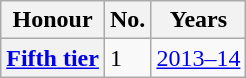<table class="wikitable plainrowheaders">
<tr>
<th scope=col>Honour</th>
<th scope=col>No.</th>
<th scope=col>Years</th>
</tr>
<tr>
<th scope=row><a href='#'>Fifth tier</a></th>
<td>1</td>
<td><a href='#'>2013–14</a></td>
</tr>
</table>
